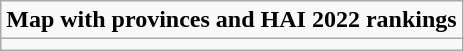<table role= "presentation" class="wikitable mw-collapsible mw-collapsed">
<tr>
<td><strong>Map with provinces and HAI 2022 rankings</strong></td>
</tr>
<tr>
<td></td>
</tr>
</table>
